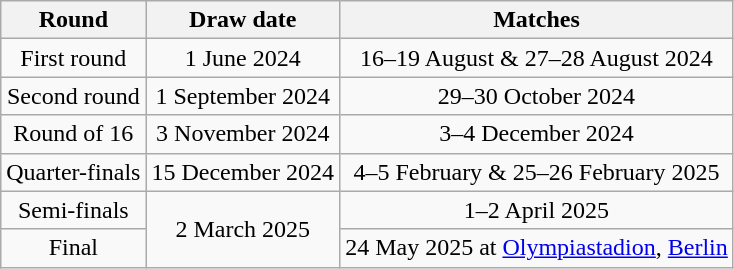<table class="wikitable" style="text-align:center">
<tr>
<th>Round</th>
<th>Draw date</th>
<th>Matches</th>
</tr>
<tr>
<td>First round</td>
<td>1 June 2024</td>
<td>16–19 August & 27–28 August 2024</td>
</tr>
<tr>
<td>Second round</td>
<td>1 September 2024</td>
<td>29–30 October 2024</td>
</tr>
<tr>
<td>Round of 16</td>
<td>3 November 2024</td>
<td>3–4 December 2024</td>
</tr>
<tr>
<td>Quarter-finals</td>
<td>15 December 2024</td>
<td>4–5 February & 25–26 February 2025</td>
</tr>
<tr>
<td>Semi-finals</td>
<td rowspan=2>2 March 2025</td>
<td>1–2 April 2025</td>
</tr>
<tr>
<td>Final</td>
<td>24 May 2025 at <a href='#'>Olympiastadion</a>, <a href='#'>Berlin</a></td>
</tr>
</table>
